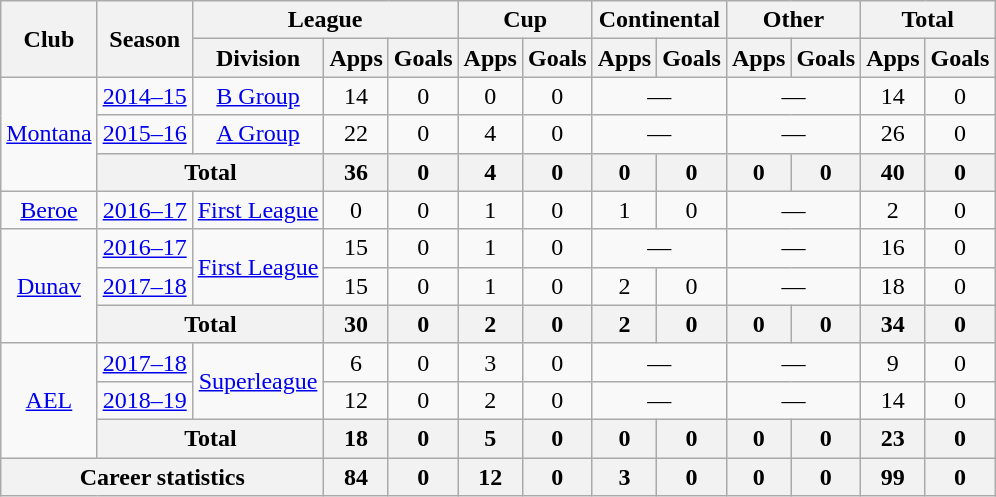<table class="wikitable" style="text-align: center">
<tr>
<th rowspan="2">Club</th>
<th rowspan="2">Season</th>
<th colspan="3">League</th>
<th colspan="2">Cup</th>
<th colspan="2">Continental</th>
<th colspan="2">Other</th>
<th colspan="2">Total</th>
</tr>
<tr>
<th>Division</th>
<th>Apps</th>
<th>Goals</th>
<th>Apps</th>
<th>Goals</th>
<th>Apps</th>
<th>Goals</th>
<th>Apps</th>
<th>Goals</th>
<th>Apps</th>
<th>Goals</th>
</tr>
<tr>
<td rowspan="3"><a href='#'>Montana</a></td>
<td><a href='#'>2014–15</a></td>
<td><a href='#'>B Group</a></td>
<td>14</td>
<td>0</td>
<td>0</td>
<td>0</td>
<td colspan="2">—</td>
<td colspan="2">—</td>
<td>14</td>
<td>0</td>
</tr>
<tr>
<td><a href='#'>2015–16</a></td>
<td><a href='#'>A Group</a></td>
<td>22</td>
<td>0</td>
<td>4</td>
<td>0</td>
<td colspan="2">—</td>
<td colspan="2">—</td>
<td>26</td>
<td>0</td>
</tr>
<tr>
<th colspan="2">Total</th>
<th>36</th>
<th>0</th>
<th>4</th>
<th>0</th>
<th>0</th>
<th>0</th>
<th>0</th>
<th>0</th>
<th>40</th>
<th>0</th>
</tr>
<tr>
<td><a href='#'>Beroe</a></td>
<td><a href='#'>2016–17</a></td>
<td><a href='#'>First League</a></td>
<td>0</td>
<td>0</td>
<td>1</td>
<td>0</td>
<td>1</td>
<td>0</td>
<td colspan="2">—</td>
<td>2</td>
<td>0</td>
</tr>
<tr>
<td rowspan="3"><a href='#'>Dunav</a></td>
<td><a href='#'>2016–17</a></td>
<td rowspan="2"><a href='#'>First League</a></td>
<td>15</td>
<td>0</td>
<td>1</td>
<td>0</td>
<td colspan="2">—</td>
<td colspan="2">—</td>
<td>16</td>
<td>0</td>
</tr>
<tr>
<td><a href='#'>2017–18</a></td>
<td>15</td>
<td>0</td>
<td>1</td>
<td>0</td>
<td>2</td>
<td>0</td>
<td colspan="2">—</td>
<td>18</td>
<td>0</td>
</tr>
<tr>
<th colspan="2">Total</th>
<th>30</th>
<th>0</th>
<th>2</th>
<th>0</th>
<th>2</th>
<th>0</th>
<th>0</th>
<th>0</th>
<th>34</th>
<th>0</th>
</tr>
<tr>
<td rowspan="3"><a href='#'>AEL</a></td>
<td><a href='#'>2017–18</a></td>
<td rowspan="2"><a href='#'>Superleague</a></td>
<td>6</td>
<td>0</td>
<td>3</td>
<td>0</td>
<td colspan="2">—</td>
<td colspan="2">—</td>
<td>9</td>
<td>0</td>
</tr>
<tr>
<td><a href='#'>2018–19</a></td>
<td>12</td>
<td>0</td>
<td>2</td>
<td>0</td>
<td colspan="2">—</td>
<td colspan="2">—</td>
<td>14</td>
<td>0</td>
</tr>
<tr>
<th colspan="2">Total</th>
<th>18</th>
<th>0</th>
<th>5</th>
<th>0</th>
<th>0</th>
<th>0</th>
<th>0</th>
<th>0</th>
<th>23</th>
<th>0</th>
</tr>
<tr>
<th colspan="3">Career statistics</th>
<th>84</th>
<th>0</th>
<th>12</th>
<th>0</th>
<th>3</th>
<th>0</th>
<th>0</th>
<th>0</th>
<th>99</th>
<th>0</th>
</tr>
</table>
